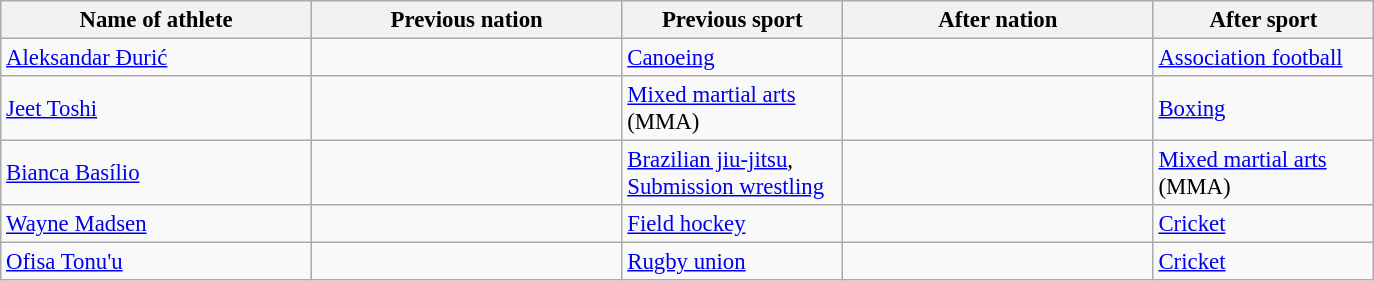<table class="wikitable sortable" style="border-collapse: collapse; font-size: 95%;">
<tr>
<th width=200>Name of athlete</th>
<th width=200>Previous nation</th>
<th width=140>Previous sport</th>
<th width=200>After nation</th>
<th width=140>After sport</th>
</tr>
<tr>
<td><a href='#'>Aleksandar Đurić</a></td>
<td></td>
<td><a href='#'>Canoeing</a></td>
<td></td>
<td><a href='#'>Association football</a></td>
</tr>
<tr>
<td><a href='#'>Jeet Toshi</a></td>
<td></td>
<td><a href='#'>Mixed martial arts</a> (MMA)</td>
<td></td>
<td><a href='#'>Boxing</a></td>
</tr>
<tr>
<td><a href='#'>Bianca Basílio</a></td>
<td></td>
<td><a href='#'>Brazilian jiu-jitsu</a>, <a href='#'>Submission wrestling</a></td>
<td></td>
<td><a href='#'>Mixed martial arts</a> (MMA)</td>
</tr>
<tr>
<td><a href='#'>Wayne Madsen</a></td>
<td></td>
<td><a href='#'>Field hockey</a></td>
<td></td>
<td><a href='#'>Cricket</a></td>
</tr>
<tr>
<td><a href='#'>Ofisa Tonu'u</a></td>
<td></td>
<td><a href='#'>Rugby union</a></td>
<td></td>
<td><a href='#'>Cricket</a></td>
</tr>
</table>
